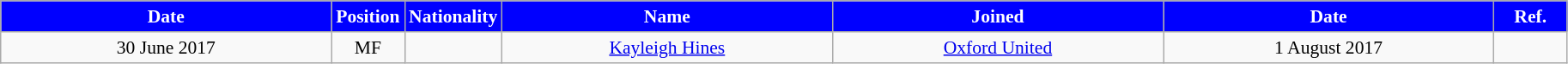<table class="wikitable"  style="text-align:center; font-size:90%; ">
<tr>
<th style="background:#00f; color:white; width:250px;">Date</th>
<th style="background:#00f; color:white; width:50px;">Position</th>
<th style="background:#00f; color:white; width:50px;">Nationality</th>
<th style="background:#00f; color:white; width:250px;">Name</th>
<th style="background:#00f; color:white; width:250px;">Joined</th>
<th style="background:#00f; color:white; width:250px;">Date</th>
<th style="background:#00f; color:white; width:50px;">Ref.</th>
</tr>
<tr>
<td>30 June 2017</td>
<td>MF</td>
<td></td>
<td><a href='#'>Kayleigh Hines</a></td>
<td><a href='#'>Oxford United</a></td>
<td>1 August 2017</td>
<td></td>
</tr>
</table>
